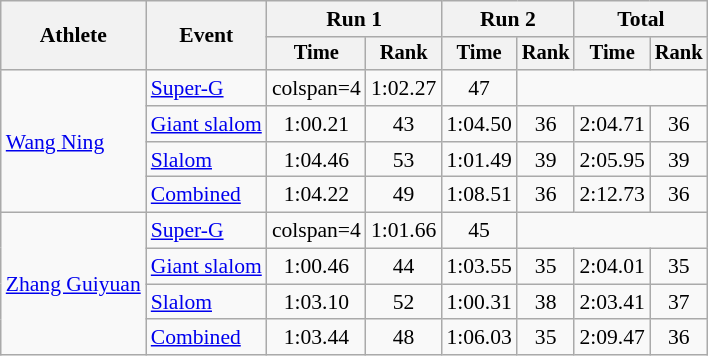<table class="wikitable" style="font-size:90%">
<tr>
<th rowspan=2>Athlete</th>
<th rowspan=2>Event</th>
<th colspan=2>Run 1</th>
<th colspan=2>Run 2</th>
<th colspan=2>Total</th>
</tr>
<tr style="font-size:95%">
<th>Time</th>
<th>Rank</th>
<th>Time</th>
<th>Rank</th>
<th>Time</th>
<th>Rank</th>
</tr>
<tr align=center>
<td align="left" rowspan="4"><a href='#'>Wang Ning</a></td>
<td align="left"><a href='#'>Super-G</a></td>
<td>colspan=4</td>
<td>1:02.27</td>
<td>47</td>
</tr>
<tr align=center>
<td align="left"><a href='#'>Giant slalom</a></td>
<td>1:00.21</td>
<td>43</td>
<td>1:04.50</td>
<td>36</td>
<td>2:04.71</td>
<td>36</td>
</tr>
<tr align=center>
<td align="left"><a href='#'>Slalom</a></td>
<td>1:04.46</td>
<td>53</td>
<td>1:01.49</td>
<td>39</td>
<td>2:05.95</td>
<td>39</td>
</tr>
<tr align=center>
<td align="left"><a href='#'>Combined</a></td>
<td>1:04.22</td>
<td>49</td>
<td>1:08.51</td>
<td>36</td>
<td>2:12.73</td>
<td>36</td>
</tr>
<tr align=center>
<td align="left" rowspan="4"><a href='#'>Zhang Guiyuan</a></td>
<td align="left"><a href='#'>Super-G</a></td>
<td>colspan=4</td>
<td>1:01.66</td>
<td>45</td>
</tr>
<tr align=center>
<td align="left"><a href='#'>Giant slalom</a></td>
<td>1:00.46</td>
<td>44</td>
<td>1:03.55</td>
<td>35</td>
<td>2:04.01</td>
<td>35</td>
</tr>
<tr align=center>
<td align="left"><a href='#'>Slalom</a></td>
<td>1:03.10</td>
<td>52</td>
<td>1:00.31</td>
<td>38</td>
<td>2:03.41</td>
<td>37</td>
</tr>
<tr align=center>
<td align="left"><a href='#'>Combined</a></td>
<td>1:03.44</td>
<td>48</td>
<td>1:06.03</td>
<td>35</td>
<td>2:09.47</td>
<td>36</td>
</tr>
</table>
